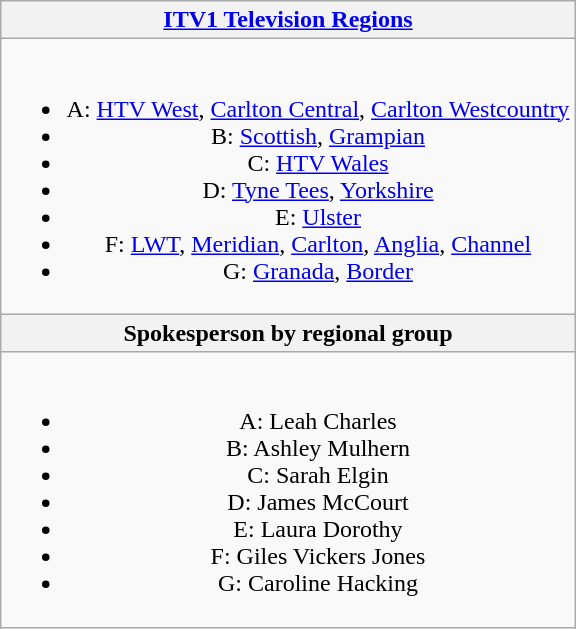<table class="wikitable" style="margin: 1em auto 1em auto; text-align:center">
<tr>
<th><a href='#'>ITV1 Television Regions</a></th>
</tr>
<tr>
<td><br><ul><li>A: <a href='#'>HTV West</a>, <a href='#'>Carlton Central</a>, <a href='#'>Carlton Westcountry</a></li><li>B: <a href='#'>Scottish</a>, <a href='#'>Grampian</a></li><li>C: <a href='#'>HTV Wales</a></li><li>D: <a href='#'>Tyne Tees</a>, <a href='#'>Yorkshire</a></li><li>E: <a href='#'>Ulster</a></li><li>F: <a href='#'>LWT</a>, <a href='#'>Meridian</a>, <a href='#'>Carlton</a>, <a href='#'>Anglia</a>, <a href='#'>Channel</a></li><li>G: <a href='#'>Granada</a>, <a href='#'>Border</a></li></ul></td>
</tr>
<tr>
<th>Spokesperson by regional group</th>
</tr>
<tr>
<td><br><ul><li>A: Leah Charles</li><li>B: Ashley Mulhern</li><li>C: Sarah Elgin</li><li>D: James McCourt</li><li>E: Laura Dorothy</li><li>F: Giles Vickers Jones</li><li>G: Caroline Hacking</li></ul></td>
</tr>
</table>
